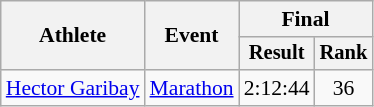<table class=wikitable style=font-size:90%>
<tr>
<th rowspan=2>Athlete</th>
<th rowspan=2>Event</th>
<th colspan=2>Final</th>
</tr>
<tr style=font-size:95%>
<th>Result</th>
<th>Rank</th>
</tr>
<tr align=center>
<td align=left><a href='#'>Hector Garibay</a></td>
<td align=left><a href='#'>Marathon</a></td>
<td>2:12:44</td>
<td>36</td>
</tr>
</table>
